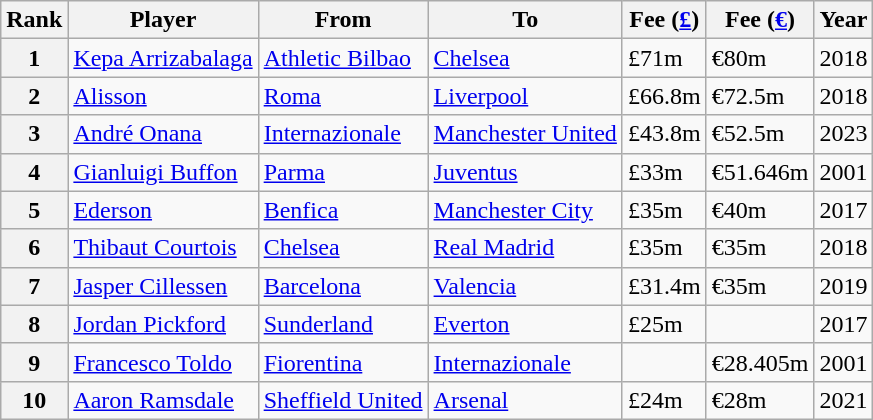<table class="wikitable sortable">
<tr>
<th>Rank</th>
<th>Player</th>
<th>From</th>
<th>To</th>
<th>Fee (<a href='#'>£</a>)</th>
<th>Fee (<a href='#'>€</a>)</th>
<th>Year</th>
</tr>
<tr>
<th>1</th>
<td> <a href='#'>Kepa Arrizabalaga</a></td>
<td> <a href='#'>Athletic Bilbao</a></td>
<td> <a href='#'>Chelsea</a></td>
<td>£71m</td>
<td>€80m</td>
<td>2018</td>
</tr>
<tr>
<th>2</th>
<td> <a href='#'>Alisson</a></td>
<td> <a href='#'>Roma</a></td>
<td> <a href='#'>Liverpool</a></td>
<td>£66.8m</td>
<td>€72.5m</td>
<td>2018</td>
</tr>
<tr>
<th>3</th>
<td> <a href='#'>André Onana</a></td>
<td> <a href='#'>Internazionale</a></td>
<td> <a href='#'>Manchester United</a></td>
<td>£43.8m</td>
<td>€52.5m</td>
<td>2023</td>
</tr>
<tr>
<th>4</th>
<td> <a href='#'>Gianluigi Buffon</a></td>
<td> <a href='#'>Parma</a></td>
<td> <a href='#'>Juventus</a></td>
<td>£33m</td>
<td>€51.646m</td>
<td>2001</td>
</tr>
<tr>
<th>5</th>
<td> <a href='#'>Ederson</a></td>
<td> <a href='#'>Benfica</a></td>
<td> <a href='#'>Manchester City</a></td>
<td>£35m</td>
<td>€40m</td>
<td>2017</td>
</tr>
<tr>
<th>6</th>
<td> <a href='#'>Thibaut Courtois</a></td>
<td> <a href='#'>Chelsea</a></td>
<td> <a href='#'>Real Madrid</a></td>
<td>£35m</td>
<td>€35m</td>
<td>2018</td>
</tr>
<tr>
<th>7</th>
<td> <a href='#'>Jasper Cillessen</a></td>
<td> <a href='#'>Barcelona</a></td>
<td> <a href='#'>Valencia</a></td>
<td>£31.4m</td>
<td>€35m</td>
<td>2019</td>
</tr>
<tr>
<th>8</th>
<td> <a href='#'>Jordan Pickford</a></td>
<td> <a href='#'>Sunderland</a></td>
<td> <a href='#'>Everton</a></td>
<td>£25m</td>
<td></td>
<td>2017</td>
</tr>
<tr>
<th>9</th>
<td> <a href='#'>Francesco Toldo</a></td>
<td> <a href='#'>Fiorentina</a></td>
<td> <a href='#'>Internazionale</a></td>
<td></td>
<td>€28.405m</td>
<td>2001</td>
</tr>
<tr>
<th>10</th>
<td> <a href='#'>Aaron Ramsdale</a></td>
<td> <a href='#'>Sheffield United</a></td>
<td> <a href='#'>Arsenal</a></td>
<td>£24m</td>
<td>€28m</td>
<td>2021</td>
</tr>
</table>
